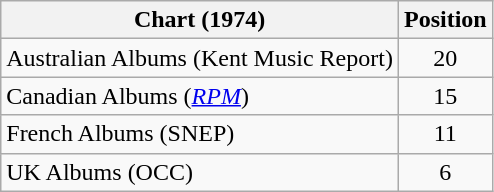<table class="wikitable" style="text-align:center;">
<tr>
<th>Chart (1974)</th>
<th>Position</th>
</tr>
<tr>
<td align="left">Australian Albums (Kent Music Report)</td>
<td>20</td>
</tr>
<tr>
<td align="left">Canadian Albums (<em><a href='#'>RPM</a></em>)</td>
<td>15</td>
</tr>
<tr>
<td align="left">French Albums (SNEP)</td>
<td>11</td>
</tr>
<tr>
<td align="left">UK Albums (OCC)</td>
<td>6</td>
</tr>
</table>
